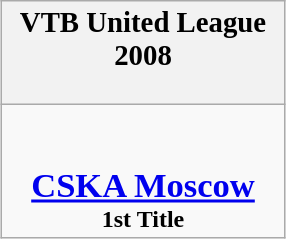<table class="wikitable" style="margin: 0 auto; width: 15%;">
<tr>
<th><big>VTB United League 2008</big><br><br></th>
</tr>
<tr>
<td align=center><br><br><big><big><strong><a href='#'>CSKA Moscow</a></strong><br></big></big><strong>1st Title</strong></td>
</tr>
</table>
